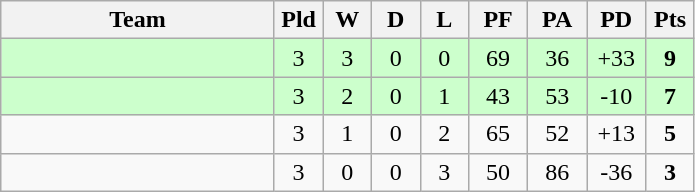<table class="wikitable" style="text-align:center;">
<tr>
<th width=175>Team</th>
<th width=25 abbr="Played">Pld</th>
<th width=25 abbr="Won">W</th>
<th width=25 abbr="Drawn">D</th>
<th width=25 abbr="Lost">L</th>
<th width=32 abbr="Points for">PF</th>
<th width=32 abbr="Points against">PA</th>
<th width=32 abbr="Points difference">PD</th>
<th width=25 abbr="Points">Pts</th>
</tr>
<tr bgcolor="#ccffcc">
<td align=left></td>
<td>3</td>
<td>3</td>
<td>0</td>
<td>0</td>
<td>69</td>
<td>36</td>
<td>+33</td>
<td><strong>9</strong></td>
</tr>
<tr bgcolor="#ccffcc">
<td align=left></td>
<td>3</td>
<td>2</td>
<td>0</td>
<td>1</td>
<td>43</td>
<td>53</td>
<td>-10</td>
<td><strong>7</strong></td>
</tr>
<tr>
<td align=left></td>
<td>3</td>
<td>1</td>
<td>0</td>
<td>2</td>
<td>65</td>
<td>52</td>
<td>+13</td>
<td><strong>5</strong></td>
</tr>
<tr>
<td align=left></td>
<td>3</td>
<td>0</td>
<td>0</td>
<td>3</td>
<td>50</td>
<td>86</td>
<td>-36</td>
<td><strong>3</strong></td>
</tr>
</table>
